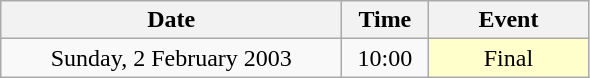<table class = "wikitable" style="text-align:center;">
<tr>
<th width=220>Date</th>
<th width=50>Time</th>
<th width=100>Event</th>
</tr>
<tr>
<td>Sunday, 2 February 2003</td>
<td>10:00</td>
<td bgcolor=ffffcc>Final</td>
</tr>
</table>
